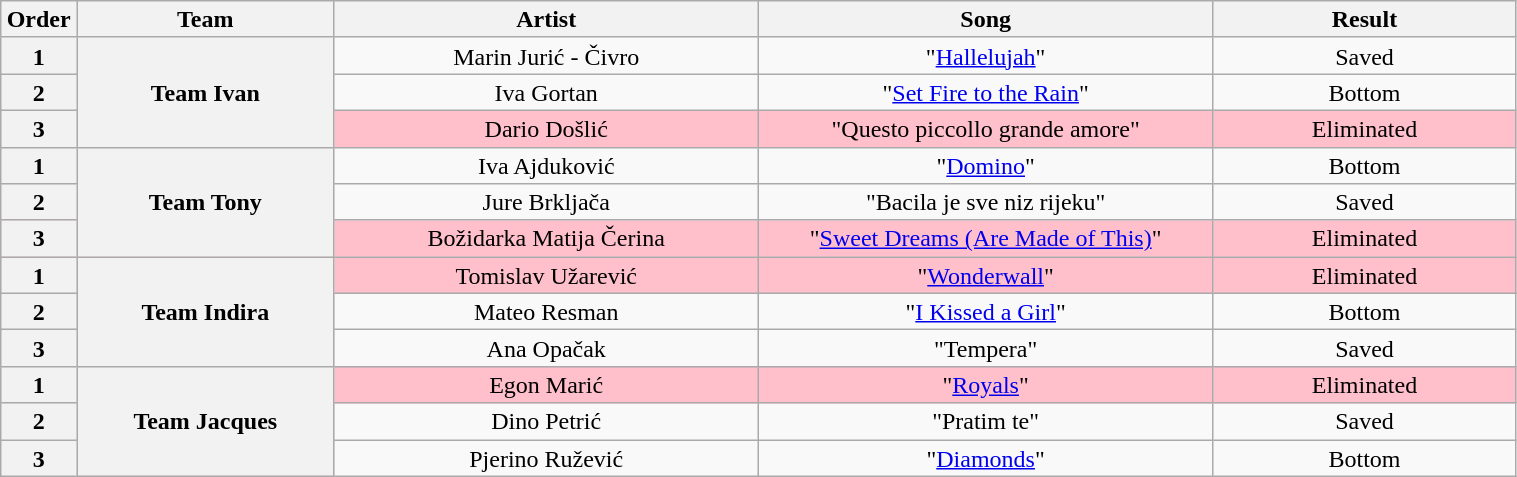<table class="wikitable" style="text-align:center; line-height:17px; width:80%;">
<tr>
<th width="05%">Order</th>
<th width="17%">Team</th>
<th width="28%">Artist</th>
<th width="30%">Song</th>
<th width="20%">Result</th>
</tr>
<tr>
<th scope="col">1</th>
<th rowspan="3">Team Ivan</th>
<td>Marin Jurić - Čivro</td>
<td>"<a href='#'>Hallelujah</a>"</td>
<td>Saved</td>
</tr>
<tr>
<th scope="col">2</th>
<td>Iva Gortan</td>
<td>"<a href='#'>Set Fire to the Rain</a>"</td>
<td>Bottom</td>
</tr>
<tr bgcolor="pink">
<th scope="col">3</th>
<td>Dario Došlić</td>
<td>"Questo piccollo grande amore"</td>
<td>Eliminated</td>
</tr>
<tr>
<th scope="col">1</th>
<th rowspan="3">Team Tony</th>
<td>Iva Ajduković</td>
<td>"<a href='#'>Domino</a>"</td>
<td>Bottom</td>
</tr>
<tr>
<th scope="col">2</th>
<td>Jure Brkljača</td>
<td>"Bacila je sve niz rijeku"</td>
<td>Saved</td>
</tr>
<tr bgcolor="pink">
<th scope="col">3</th>
<td>Božidarka Matija Čerina</td>
<td>"<a href='#'>Sweet Dreams (Are Made of This)</a>"</td>
<td>Eliminated</td>
</tr>
<tr bgcolor="pink">
<th scope="col">1</th>
<th rowspan="3">Team Indira</th>
<td>Tomislav Užarević</td>
<td>"<a href='#'>Wonderwall</a>"</td>
<td>Eliminated</td>
</tr>
<tr>
<th scope="col">2</th>
<td>Mateo Resman</td>
<td>"<a href='#'>I Kissed a Girl</a>"</td>
<td>Bottom</td>
</tr>
<tr>
<th scope="col">3</th>
<td>Ana Opačak</td>
<td>"Tempera"</td>
<td>Saved</td>
</tr>
<tr bgcolor="pink">
<th scope="col">1</th>
<th rowspan="3">Team Jacques</th>
<td>Egon Marić</td>
<td>"<a href='#'>Royals</a>"</td>
<td>Eliminated</td>
</tr>
<tr>
<th scope="col">2</th>
<td>Dino Petrić</td>
<td>"Pratim te"</td>
<td>Saved</td>
</tr>
<tr>
<th scope="col">3</th>
<td>Pjerino Ružević</td>
<td>"<a href='#'>Diamonds</a>"</td>
<td>Bottom</td>
</tr>
</table>
